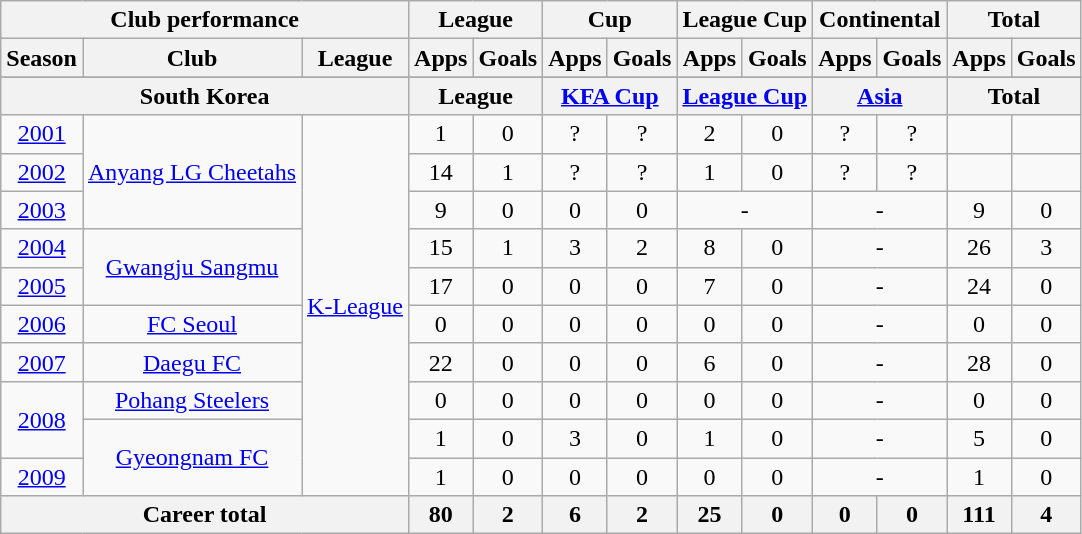<table class="wikitable" style="text-align:center">
<tr>
<th colspan=3>Club performance</th>
<th colspan=2>League</th>
<th colspan=2>Cup</th>
<th colspan=2>League Cup</th>
<th colspan=2>Continental</th>
<th colspan=2>Total</th>
</tr>
<tr>
<th>Season</th>
<th>Club</th>
<th>League</th>
<th>Apps</th>
<th>Goals</th>
<th>Apps</th>
<th>Goals</th>
<th>Apps</th>
<th>Goals</th>
<th>Apps</th>
<th>Goals</th>
<th>Apps</th>
<th>Goals</th>
</tr>
<tr>
</tr>
<tr>
<th colspan=3>South Korea</th>
<th colspan=2>League</th>
<th colspan=2><a href='#'>KFA Cup</a></th>
<th colspan=2><a href='#'>League Cup</a></th>
<th colspan=2><a href='#'>Asia</a></th>
<th colspan=2>Total</th>
</tr>
<tr>
<td><a href='#'>2001</a></td>
<td rowspan="3"><a href='#'>Anyang LG Cheetahs</a></td>
<td rowspan="10"><a href='#'>K-League</a></td>
<td>1</td>
<td>0</td>
<td>?</td>
<td>?</td>
<td>2</td>
<td>0</td>
<td>?</td>
<td>?</td>
<td></td>
<td></td>
</tr>
<tr>
<td><a href='#'>2002</a></td>
<td>14</td>
<td>1</td>
<td>?</td>
<td>?</td>
<td>1</td>
<td>0</td>
<td>?</td>
<td>?</td>
<td></td>
<td></td>
</tr>
<tr>
<td><a href='#'>2003</a></td>
<td>9</td>
<td>0</td>
<td>0</td>
<td>0</td>
<td colspan="2">-</td>
<td colspan="2">-</td>
<td>9</td>
<td>0</td>
</tr>
<tr>
<td><a href='#'>2004</a></td>
<td rowspan="2"><a href='#'>Gwangju Sangmu</a></td>
<td>15</td>
<td>1</td>
<td>3</td>
<td>2</td>
<td>8</td>
<td>0</td>
<td colspan="2">-</td>
<td>26</td>
<td>3</td>
</tr>
<tr>
<td><a href='#'>2005</a></td>
<td>17</td>
<td>0</td>
<td>0</td>
<td>0</td>
<td>7</td>
<td>0</td>
<td colspan="2">-</td>
<td>24</td>
<td>0</td>
</tr>
<tr>
<td><a href='#'>2006</a></td>
<td><a href='#'>FC Seoul</a></td>
<td>0</td>
<td>0</td>
<td>0</td>
<td>0</td>
<td>0</td>
<td>0</td>
<td colspan="2">-</td>
<td>0</td>
<td>0</td>
</tr>
<tr>
<td><a href='#'>2007</a></td>
<td><a href='#'>Daegu FC</a></td>
<td>22</td>
<td>0</td>
<td>0</td>
<td>0</td>
<td>6</td>
<td>0</td>
<td colspan="2">-</td>
<td>28</td>
<td>0</td>
</tr>
<tr>
<td rowspan="2"><a href='#'>2008</a></td>
<td><a href='#'>Pohang Steelers</a></td>
<td>0</td>
<td>0</td>
<td>0</td>
<td>0</td>
<td>0</td>
<td>0</td>
<td colspan="2">-</td>
<td>0</td>
<td>0</td>
</tr>
<tr>
<td rowspan="2"><a href='#'>Gyeongnam FC</a></td>
<td>1</td>
<td>0</td>
<td>3</td>
<td>0</td>
<td>1</td>
<td>0</td>
<td colspan="2">-</td>
<td>5</td>
<td>0</td>
</tr>
<tr>
<td><a href='#'>2009</a></td>
<td>1</td>
<td>0</td>
<td>0</td>
<td>0</td>
<td>0</td>
<td>0</td>
<td colspan="2">-</td>
<td>1</td>
<td>0</td>
</tr>
<tr>
<th colspan=3>Career total</th>
<th>80</th>
<th>2</th>
<th>6</th>
<th>2</th>
<th>25</th>
<th>0</th>
<th>0</th>
<th>0</th>
<th>111</th>
<th>4</th>
</tr>
</table>
